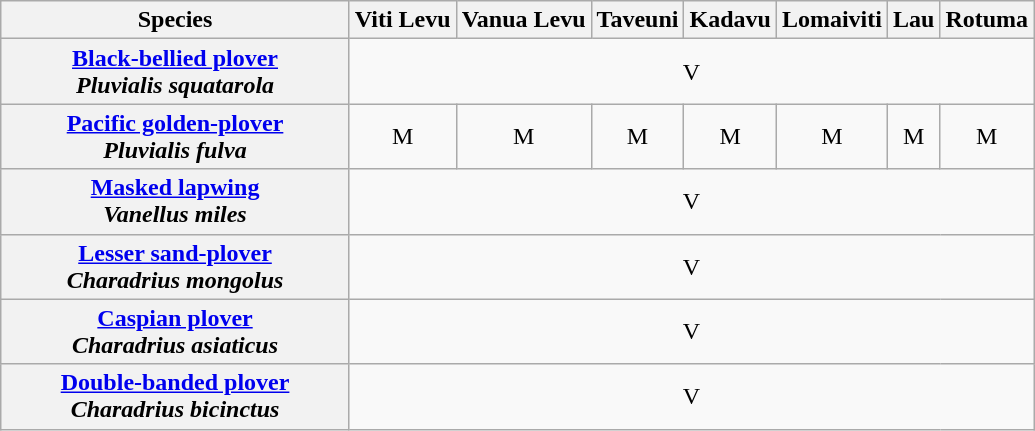<table class="wikitable" style="text-align:center">
<tr>
<th width="225">Species</th>
<th>Viti Levu</th>
<th>Vanua Levu</th>
<th>Taveuni</th>
<th>Kadavu</th>
<th>Lomaiviti</th>
<th>Lau</th>
<th>Rotuma</th>
</tr>
<tr>
<th><a href='#'>Black-bellied plover</a><br><em>Pluvialis squatarola</em></th>
<td colspan="8" align="center">V</td>
</tr>
<tr>
<th><a href='#'>Pacific golden-plover</a><br><em>Pluvialis fulva</em></th>
<td>M</td>
<td>M</td>
<td>M</td>
<td>M</td>
<td>M</td>
<td>M</td>
<td>M</td>
</tr>
<tr>
<th><a href='#'>Masked lapwing</a><br><em>Vanellus miles</em></th>
<td colspan="8" align="center">V</td>
</tr>
<tr>
<th><a href='#'>Lesser sand-plover</a><br><em>Charadrius mongolus</em></th>
<td colspan="8" align="center">V</td>
</tr>
<tr>
<th><a href='#'>Caspian plover</a><br><em>Charadrius asiaticus</em></th>
<td colspan="8" align="center">V</td>
</tr>
<tr>
<th><a href='#'>Double-banded plover</a><br><em>Charadrius bicinctus</em></th>
<td colspan="8" align="center">V</td>
</tr>
</table>
